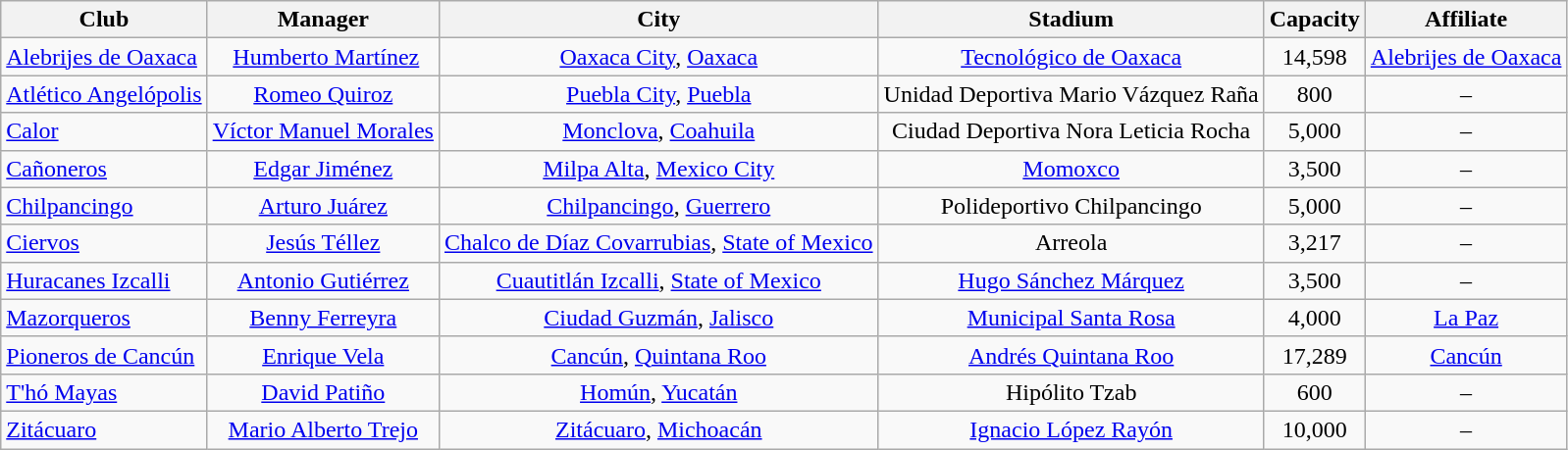<table class="wikitable sortable" style="text-align: center;">
<tr>
<th>Club</th>
<th>Manager</th>
<th>City</th>
<th>Stadium</th>
<th>Capacity</th>
<th>Affiliate</th>
</tr>
<tr>
<td align="left"><a href='#'>Alebrijes de Oaxaca</a></td>
<td> <a href='#'>Humberto Martínez</a></td>
<td><a href='#'>Oaxaca City</a>, <a href='#'>Oaxaca</a></td>
<td><a href='#'>Tecnológico de Oaxaca</a></td>
<td>14,598</td>
<td><a href='#'>Alebrijes de Oaxaca</a></td>
</tr>
<tr>
<td align="left"><a href='#'>Atlético Angelópolis</a></td>
<td> <a href='#'>Romeo Quiroz</a></td>
<td><a href='#'>Puebla City</a>, <a href='#'>Puebla</a></td>
<td>Unidad Deportiva Mario Vázquez Raña</td>
<td>800</td>
<td>–</td>
</tr>
<tr>
<td align="left"><a href='#'>Calor</a></td>
<td> <a href='#'>Víctor Manuel Morales</a></td>
<td><a href='#'>Monclova</a>, <a href='#'>Coahuila</a></td>
<td>Ciudad Deportiva Nora Leticia Rocha</td>
<td>5,000</td>
<td>–</td>
</tr>
<tr>
<td align="left"><a href='#'>Cañoneros</a></td>
<td> <a href='#'>Edgar Jiménez</a></td>
<td><a href='#'>Milpa Alta</a>, <a href='#'>Mexico City</a></td>
<td><a href='#'>Momoxco</a></td>
<td>3,500</td>
<td>–</td>
</tr>
<tr>
<td align="left"><a href='#'>Chilpancingo</a></td>
<td> <a href='#'>Arturo Juárez</a></td>
<td><a href='#'>Chilpancingo</a>, <a href='#'>Guerrero</a></td>
<td>Polideportivo Chilpancingo</td>
<td>5,000</td>
<td>–</td>
</tr>
<tr>
<td align="left"><a href='#'>Ciervos</a></td>
<td> <a href='#'>Jesús Téllez</a></td>
<td><a href='#'>Chalco de Díaz Covarrubias</a>, <a href='#'>State of Mexico</a></td>
<td>Arreola</td>
<td>3,217</td>
<td>–</td>
</tr>
<tr>
<td align="left"><a href='#'>Huracanes Izcalli</a></td>
<td> <a href='#'>Antonio Gutiérrez</a></td>
<td><a href='#'>Cuautitlán Izcalli</a>, <a href='#'>State of Mexico</a></td>
<td><a href='#'>Hugo Sánchez Márquez</a></td>
<td>3,500</td>
<td>–</td>
</tr>
<tr>
<td align="left"><a href='#'>Mazorqueros</a></td>
<td> <a href='#'>Benny Ferreyra</a></td>
<td><a href='#'>Ciudad Guzmán</a>, <a href='#'>Jalisco</a></td>
<td><a href='#'>Municipal Santa Rosa</a></td>
<td>4,000</td>
<td><a href='#'>La Paz</a></td>
</tr>
<tr>
<td align="left"><a href='#'>Pioneros de Cancún</a></td>
<td> <a href='#'>Enrique Vela</a></td>
<td><a href='#'>Cancún</a>, <a href='#'>Quintana Roo</a></td>
<td><a href='#'>Andrés Quintana Roo</a></td>
<td>17,289</td>
<td><a href='#'>Cancún</a></td>
</tr>
<tr>
<td align="left"><a href='#'>T'hó Mayas</a></td>
<td> <a href='#'>David Patiño</a></td>
<td><a href='#'>Homún</a>, <a href='#'>Yucatán</a></td>
<td>Hipólito Tzab</td>
<td>600</td>
<td>–</td>
</tr>
<tr>
<td align="left"><a href='#'>Zitácuaro</a></td>
<td> <a href='#'>Mario Alberto Trejo</a></td>
<td><a href='#'>Zitácuaro</a>, <a href='#'>Michoacán</a></td>
<td><a href='#'>Ignacio López Rayón</a></td>
<td>10,000</td>
<td>–</td>
</tr>
</table>
